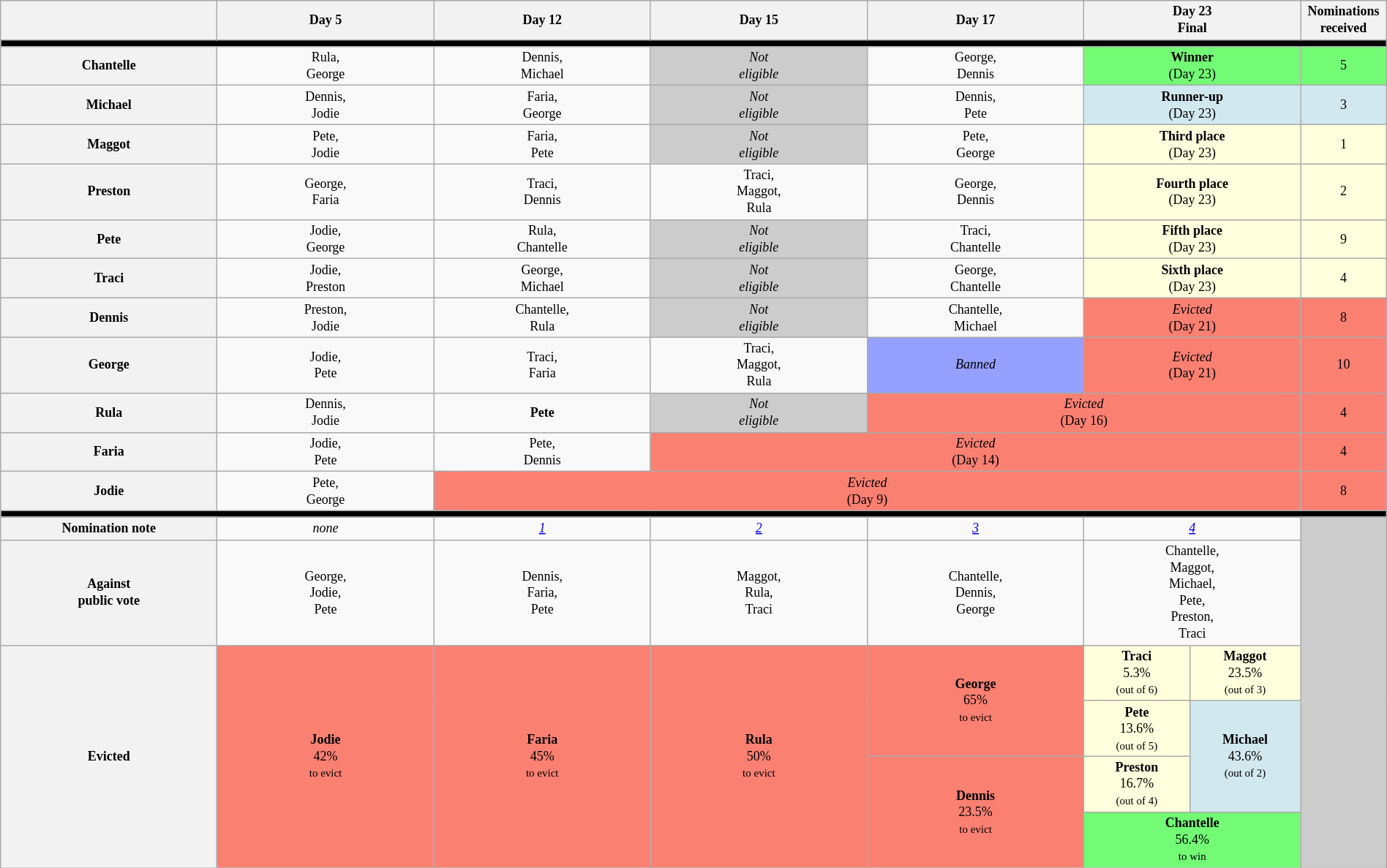<table class="wikitable" style="text-align:center; width:100%; font-size:9pt; line-height:15px;">
<tr>
<th style="width:10%"></th>
<th style="width:10%">Day 5</th>
<th style="width:10%">Day 12</th>
<th style="width:10%">Day 15</th>
<th style="width:10%">Day 17</th>
<th style="width:10%" colspan="2">Day 23<br>Final</th>
<th style="width:1%">Nominations<br>received</th>
</tr>
<tr>
<th style="background:#000" colspan="8"></th>
</tr>
<tr>
<th>Chantelle</th>
<td>Rula,<br>George</td>
<td>Dennis,<br>Michael</td>
<td style="background:#ccc"><em>Not<br>eligible</em></td>
<td>George,<br>Dennis</td>
<td style="background:#73FB76" colspan="2"><strong>Winner</strong><br>(Day 23)</td>
<td style="background:#73FB76">5</td>
</tr>
<tr>
<th>Michael</th>
<td>Dennis,<br>Jodie</td>
<td>Faria,<br>George</td>
<td style="background:#ccc"><em>Not<br>eligible</em></td>
<td>Dennis,<br>Pete</td>
<td style="background:#D1E8EF" colspan="2"><strong>Runner-up</strong><br>(Day 23)</td>
<td style="background:#D1E8EF">3</td>
</tr>
<tr>
<th>Maggot</th>
<td>Pete,<br>Jodie</td>
<td>Faria,<br>Pete</td>
<td style="background:#ccc"><em>Not<br>eligible</em></td>
<td>Pete,<br>George</td>
<td style="background:#ffffdd" colspan="2"><strong>Third place</strong><br>(Day 23)</td>
<td style="background:#ffffdd">1</td>
</tr>
<tr>
<th>Preston</th>
<td>George,<br>Faria</td>
<td>Traci,<br>Dennis</td>
<td style="background:#">Traci,<br>Maggot,<br>Rula</td>
<td>George,<br>Dennis</td>
<td style="background:#ffffdd" colspan="2"><strong>Fourth place</strong><br>(Day 23)</td>
<td style="background:#ffffdd">2</td>
</tr>
<tr>
<th>Pete</th>
<td>Jodie,<br>George</td>
<td>Rula,<br>Chantelle</td>
<td style="background:#ccc"><em>Not<br>eligible</em></td>
<td>Traci,<br>Chantelle</td>
<td style="background:#ffffdd" colspan="2"><strong>Fifth place</strong><br>(Day 23)</td>
<td style="background:#ffffdd">9</td>
</tr>
<tr>
<th>Traci</th>
<td>Jodie,<br>Preston</td>
<td>George,<br>Michael</td>
<td style="background:#ccc"><em>Not<br>eligible</em></td>
<td>George,<br>Chantelle</td>
<td style="background:#ffffdd" colspan="2"><strong>Sixth place</strong><br>(Day 23)</td>
<td style="background:#ffffdd">4</td>
</tr>
<tr>
<th>Dennis</th>
<td>Preston,<br>Jodie</td>
<td>Chantelle,<br>Rula</td>
<td style="background:#ccc"><em>Not<br>eligible</em></td>
<td>Chantelle,<br>Michael</td>
<td style="background:#FA8072" colspan="2"><em>Evicted</em><br>(Day 21)</td>
<td style="background:#FA8072">8</td>
</tr>
<tr>
<th>George</th>
<td>Jodie,<br>Pete</td>
<td>Traci,<br>Faria</td>
<td style="background:#">Traci,<br>Maggot,<br>Rula</td>
<td style="background:#959FFD"><em>Banned</em></td>
<td style="background:#FA8072" colspan="2"><em>Evicted</em><br>(Day 21)</td>
<td style="background:#FA8072">10</td>
</tr>
<tr>
<th>Rula</th>
<td>Dennis,<br>Jodie</td>
<td><strong>Pete</strong></td>
<td style="background:#ccc"><em>Not<br>eligible</em></td>
<td style="background:#FA8072" colspan="3"><em>Evicted</em><br>(Day 16)</td>
<td style="background:#FA8072">4</td>
</tr>
<tr>
<th>Faria</th>
<td>Jodie,<br>Pete</td>
<td>Pete,<br>Dennis</td>
<td style="background:#FA8072" colspan="4"><em>Evicted</em><br>(Day 14)</td>
<td style="background:#FA8072">4</td>
</tr>
<tr>
<th>Jodie</th>
<td>Pete,<br>George</td>
<td style="background:#FA8072" colspan="5"><em>Evicted</em><br>(Day 9)</td>
<td style="background:#FA8072">8</td>
</tr>
<tr>
<th style="background:#000" colspan="8"></th>
</tr>
<tr>
<th>Nomination note</th>
<td><em>none</em></td>
<td><em><a href='#'>1</a></em></td>
<td><em><a href='#'>2</a></em></td>
<td><em><a href='#'>3</a></em></td>
<td colspan="2"><em><a href='#'>4</a></em></td>
<td style="background:#ccc" rowspan="7"></td>
</tr>
<tr>
<th>Against<br>public vote</th>
<td>George,<br>Jodie,<br>Pete</td>
<td>Dennis,<br>Faria,<br>Pete</td>
<td>Maggot,<br>Rula,<br>Traci</td>
<td>Chantelle,<br>Dennis,<br>George</td>
<td colspan="2">Chantelle,<br>Maggot,<br>Michael,<br>Pete,<br>Preston,<br>Traci</td>
</tr>
<tr>
<th rowspan="5">Evicted</th>
<td style="background:#FA8072" rowspan="5"><strong>Jodie</strong><br>42%<br><small>to evict</small></td>
<td style="background:#FA8072" rowspan="5"><strong>Faria</strong><br>45%<br><small>to evict</small></td>
<td style="background:#FA8072" rowspan="5"><strong>Rula</strong><br>50%<br><small>to evict</small></td>
<td style="background:#FA8072" rowspan="3"><strong>George</strong><br>65%<br><small>to evict</small></td>
<td style="background:#ffffdd"><strong>Traci</strong><br>5.3%<br><small>(out of 6)</small></td>
<td style="background:#ffffdd" rowspan="2"><strong>Maggot</strong><br>23.5%<br><small>(out of 3)</small></td>
</tr>
<tr>
<td style="background:#ffffdd" rowspan="2"><strong>Pete</strong><br>13.6%<br><small>(out of 5)</small></td>
</tr>
<tr>
<td style="background:#D1E8EF" rowspan="2"><strong>Michael</strong><br>43.6%<br><small>(out of 2)</small></td>
</tr>
<tr>
<td style="background:#FA8072" rowspan="2"><strong>Dennis</strong><br>23.5%<br><small>to evict</small></td>
<td style="background:#ffffdd"><strong>Preston</strong><br>16.7%<br><small>(out of 4)</small></td>
</tr>
<tr>
<td style="background:#73FB76" colspan="2"><strong>Chantelle</strong><br>56.4%<br><small>to win</small></td>
</tr>
</table>
